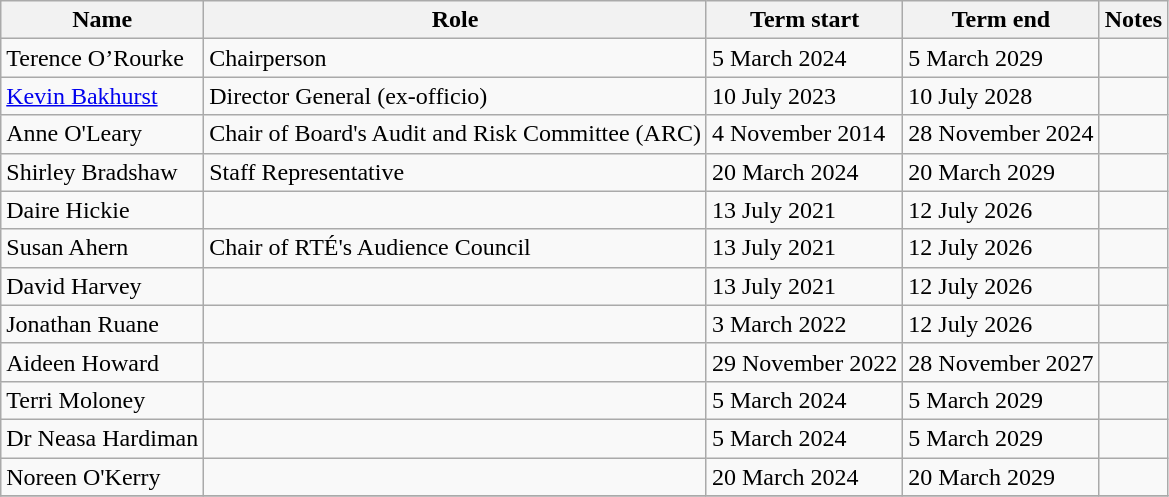<table class="wikitable sortable">
<tr>
<th>Name</th>
<th>Role</th>
<th>Term start</th>
<th>Term end</th>
<th>Notes</th>
</tr>
<tr>
<td>Terence O’Rourke</td>
<td>Chairperson</td>
<td>5 March 2024</td>
<td>5 March 2029</td>
<td></td>
</tr>
<tr>
<td><a href='#'>Kevin Bakhurst</a></td>
<td>Director General (ex-officio)</td>
<td>10 July 2023</td>
<td>10 July 2028</td>
<td></td>
</tr>
<tr>
<td>Anne O'Leary </td>
<td>Chair of Board's Audit and Risk Committee (ARC)</td>
<td>4 November 2014</td>
<td>28 November 2024</td>
<td></td>
</tr>
<tr>
<td>Shirley Bradshaw</td>
<td>Staff Representative</td>
<td>20 March 2024</td>
<td>20 March 2029</td>
<td></td>
</tr>
<tr>
<td>Daire Hickie</td>
<td></td>
<td>13 July 2021</td>
<td>12 July 2026</td>
<td></td>
</tr>
<tr>
<td>Susan Ahern</td>
<td>Chair of RTÉ's Audience Council</td>
<td>13 July 2021</td>
<td>12 July 2026</td>
<td></td>
</tr>
<tr>
<td>David Harvey</td>
<td></td>
<td>13 July 2021</td>
<td>12 July 2026</td>
<td></td>
</tr>
<tr>
<td>Jonathan Ruane</td>
<td></td>
<td>3 March 2022</td>
<td>12 July 2026</td>
<td></td>
</tr>
<tr>
<td>Aideen Howard</td>
<td></td>
<td>29 November 2022</td>
<td>28 November 2027</td>
<td></td>
</tr>
<tr>
<td>Terri Moloney</td>
<td></td>
<td>5 March 2024</td>
<td>5 March 2029</td>
<td></td>
</tr>
<tr>
<td>Dr Neasa Hardiman</td>
<td></td>
<td>5 March 2024</td>
<td>5 March 2029</td>
<td></td>
</tr>
<tr>
<td>Noreen O'Kerry</td>
<td></td>
<td>20 March 2024</td>
<td>20 March 2029</td>
<td></td>
</tr>
<tr>
</tr>
</table>
